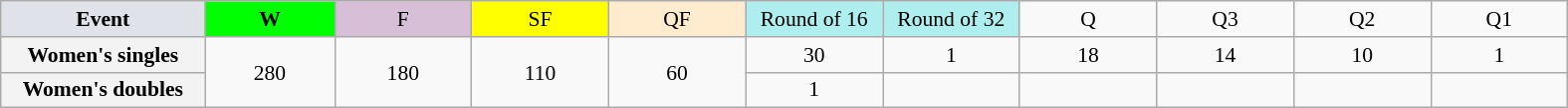<table class=wikitable style=font-size:90%;text-align:center>
<tr>
<td style="width:130px; background:#dfe2e9;"><strong>Event</strong></td>
<td style="width:80px; background:lime;"><strong>W</strong></td>
<td style="width:85px; background:thistle;">F</td>
<td style="width:85px; background:#ff0;">SF</td>
<td style="width:85px; background:#ffebcd;">QF</td>
<td style="width:85px; background:#afeeee;">Round of 16</td>
<td style="width:85px; background:#afeeee;">Round of 32</td>
<td width=85>Q</td>
<td width=85>Q3</td>
<td width=85>Q2</td>
<td width=85>Q1</td>
</tr>
<tr>
<th style="background:#f3f3f3;">Women's singles</th>
<td rowspan=2>280</td>
<td rowspan=2>180</td>
<td rowspan=2>110</td>
<td rowspan=2>60</td>
<td>30</td>
<td>1</td>
<td>18</td>
<td>14</td>
<td>10</td>
<td>1</td>
</tr>
<tr>
<th style="background:#f3f3f3;">Women's doubles</th>
<td>1</td>
<td></td>
<td></td>
<td></td>
<td></td>
<td></td>
</tr>
</table>
